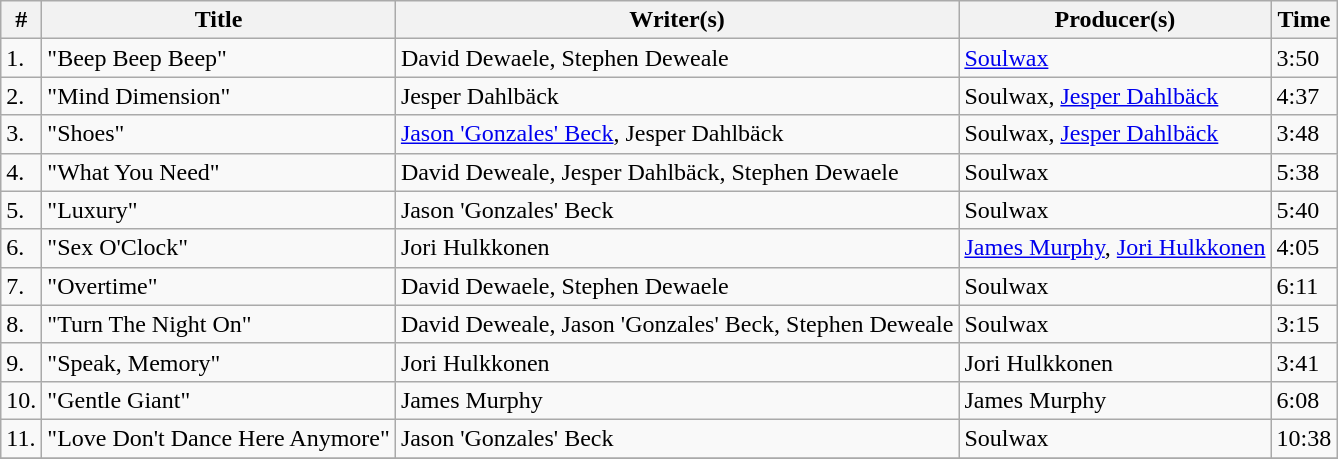<table class="wikitable" border="1">
<tr>
<th>#</th>
<th>Title</th>
<th>Writer(s)</th>
<th>Producer(s)</th>
<th>Time</th>
</tr>
<tr>
<td>1.</td>
<td>"Beep Beep Beep"</td>
<td>David Dewaele, Stephen Deweale</td>
<td><a href='#'>Soulwax</a></td>
<td>3:50</td>
</tr>
<tr>
<td>2.</td>
<td>"Mind Dimension"</td>
<td>Jesper Dahlbäck</td>
<td>Soulwax, <a href='#'>Jesper Dahlbäck</a></td>
<td>4:37</td>
</tr>
<tr>
<td>3.</td>
<td>"Shoes"</td>
<td><a href='#'>Jason 'Gonzales' Beck</a>, Jesper Dahlbäck</td>
<td>Soulwax, <a href='#'>Jesper Dahlbäck</a></td>
<td>3:48</td>
</tr>
<tr>
<td>4.</td>
<td>"What You Need"</td>
<td>David Deweale, Jesper Dahlbäck, Stephen Dewaele</td>
<td>Soulwax</td>
<td>5:38</td>
</tr>
<tr>
<td>5.</td>
<td>"Luxury"</td>
<td>Jason 'Gonzales' Beck</td>
<td>Soulwax</td>
<td>5:40</td>
</tr>
<tr>
<td>6.</td>
<td>"Sex O'Clock"</td>
<td>Jori Hulkkonen</td>
<td><a href='#'>James Murphy</a>, <a href='#'>Jori Hulkkonen</a></td>
<td>4:05</td>
</tr>
<tr>
<td>7.</td>
<td>"Overtime"</td>
<td>David Dewaele, Stephen Dewaele</td>
<td>Soulwax</td>
<td>6:11</td>
</tr>
<tr>
<td>8.</td>
<td>"Turn The Night On"</td>
<td>David Deweale, Jason 'Gonzales' Beck, Stephen Deweale</td>
<td>Soulwax</td>
<td>3:15</td>
</tr>
<tr>
<td>9.</td>
<td>"Speak, Memory"</td>
<td>Jori Hulkkonen</td>
<td>Jori Hulkkonen</td>
<td>3:41</td>
</tr>
<tr>
<td>10.</td>
<td>"Gentle Giant"</td>
<td>James Murphy</td>
<td>James Murphy</td>
<td>6:08</td>
</tr>
<tr>
<td>11.</td>
<td>"Love Don't Dance Here Anymore"</td>
<td>Jason 'Gonzales' Beck</td>
<td>Soulwax</td>
<td>10:38</td>
</tr>
<tr>
</tr>
</table>
